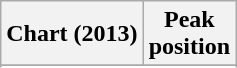<table class="wikitable">
<tr>
<th>Chart (2013)</th>
<th>Peak<br>position</th>
</tr>
<tr>
</tr>
<tr>
</tr>
</table>
